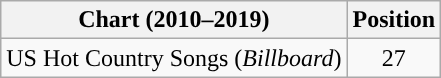<table class="wikitable">
<tr>
<th>Chart (2010–2019)</th>
<th>Position</th>
</tr>
<tr>
<td>US Hot Country Songs (<em>Billboard</em>)</td>
<td style="text-align:center;">27</td>
</tr>
</table>
